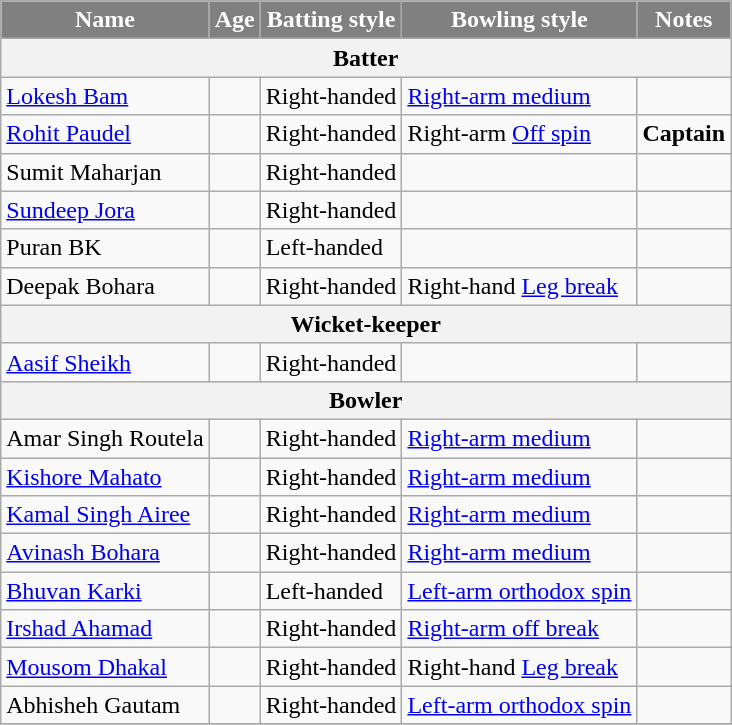<table class="wikitable">
<tr>
<th style="background:Grey; color:white; text-align:centre;">Name</th>
<th style="background:Grey; color:white; text-align:centre;">Age</th>
<th style="background:Grey; color:white; text-align:centre;">Batting style</th>
<th style="background:Grey; color:white; text-align:centre;">Bowling style</th>
<th style="background:Grey; color:white; text-align:centre;">Notes</th>
</tr>
<tr>
<th colspan="5">Batter</th>
</tr>
<tr>
<td><a href='#'>Lokesh Bam</a></td>
<td></td>
<td>Right-handed</td>
<td><a href='#'>Right-arm medium</a></td>
</tr>
<tr>
<td><a href='#'>Rohit Paudel</a></td>
<td></td>
<td>Right-handed</td>
<td>Right-arm <a href='#'>Off spin</a></td>
<td><strong>Captain</strong></td>
</tr>
<tr>
<td>Sumit Maharjan</td>
<td></td>
<td>Right-handed</td>
<td></td>
<td></td>
</tr>
<tr>
<td><a href='#'>Sundeep Jora</a></td>
<td></td>
<td>Right-handed</td>
<td></td>
<td></td>
</tr>
<tr>
<td>Puran BK</td>
<td></td>
<td>Left-handed</td>
<td></td>
<td></td>
</tr>
<tr>
<td>Deepak Bohara</td>
<td></td>
<td>Right-handed</td>
<td>Right-hand <a href='#'>Leg break</a></td>
<td></td>
</tr>
<tr>
<th colspan="5">Wicket-keeper</th>
</tr>
<tr>
<td><a href='#'>Aasif Sheikh</a></td>
<td></td>
<td>Right-handed</td>
<td></td>
<td></td>
</tr>
<tr>
<th colspan="5">Bowler</th>
</tr>
<tr>
<td>Amar Singh Routela</td>
<td></td>
<td>Right-handed</td>
<td><a href='#'>Right-arm medium</a></td>
<td></td>
</tr>
<tr>
<td><a href='#'>Kishore Mahato</a></td>
<td></td>
<td>Right-handed</td>
<td><a href='#'>Right-arm medium</a></td>
<td></td>
</tr>
<tr>
<td><a href='#'>Kamal Singh Airee</a></td>
<td></td>
<td>Right-handed</td>
<td><a href='#'>Right-arm medium</a></td>
<td></td>
</tr>
<tr>
<td><a href='#'>Avinash Bohara</a></td>
<td></td>
<td>Right-handed</td>
<td><a href='#'>Right-arm medium</a></td>
<td></td>
</tr>
<tr>
<td><a href='#'>Bhuvan Karki</a></td>
<td></td>
<td>Left-handed</td>
<td><a href='#'>Left-arm orthodox spin</a></td>
<td></td>
</tr>
<tr>
<td><a href='#'>Irshad Ahamad</a></td>
<td></td>
<td>Right-handed</td>
<td><a href='#'>Right-arm off break</a></td>
<td></td>
</tr>
<tr>
<td><a href='#'>Mousom Dhakal</a></td>
<td></td>
<td>Right-handed</td>
<td>Right-hand <a href='#'>Leg break</a></td>
<td></td>
</tr>
<tr>
<td>Abhisheh Gautam</td>
<td></td>
<td>Right-handed</td>
<td><a href='#'>Left-arm orthodox spin</a></td>
<td></td>
</tr>
<tr>
</tr>
</table>
